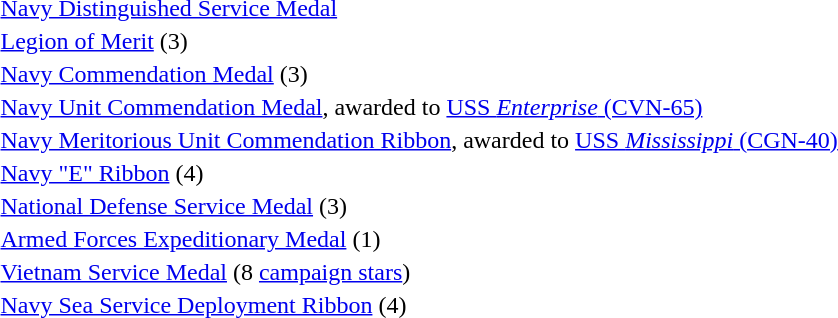<table>
<tr>
<td></td>
<td><a href='#'>Navy Distinguished Service Medal</a></td>
</tr>
<tr>
<td></td>
<td><a href='#'>Legion of Merit</a> (3)</td>
</tr>
<tr>
<td></td>
<td><a href='#'>Navy Commendation Medal</a> (3)</td>
</tr>
<tr>
<td></td>
<td><a href='#'>Navy Unit Commendation Medal</a>, awarded to <a href='#'>USS <em>Enterprise</em> (CVN-65)</a></td>
</tr>
<tr>
<td></td>
<td><a href='#'>Navy Meritorious Unit Commendation Ribbon</a>, awarded to <a href='#'>USS <em>Mississippi</em> (CGN-40)</a></td>
</tr>
<tr>
<td></td>
<td><a href='#'>Navy "E" Ribbon</a> (4)</td>
</tr>
<tr>
<td></td>
<td><a href='#'>National Defense Service Medal</a> (3)</td>
</tr>
<tr>
<td></td>
<td><a href='#'>Armed Forces Expeditionary Medal</a> (1)</td>
</tr>
<tr>
<td></td>
<td><a href='#'>Vietnam Service Medal</a> (8 <a href='#'>campaign stars</a>)</td>
</tr>
<tr>
<td></td>
<td><a href='#'>Navy Sea Service Deployment Ribbon</a> (4)</td>
</tr>
<tr>
</tr>
</table>
